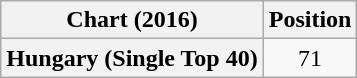<table class="wikitable plainrowheaders" style="text-align:center">
<tr>
<th>Chart (2016)</th>
<th>Position</th>
</tr>
<tr>
<th scope="row">Hungary (Single Top 40)</th>
<td>71</td>
</tr>
</table>
